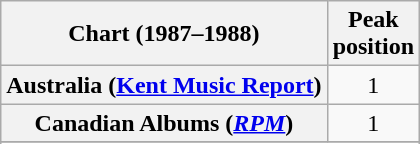<table class="wikitable sortable plainrowheaders">
<tr>
<th scope="col">Chart (1987–1988)</th>
<th scope="col">Peak<br>position</th>
</tr>
<tr>
<th scope="row">Australia (<a href='#'>Kent Music Report</a>)</th>
<td style="text-align:center">1</td>
</tr>
<tr>
<th scope="row">Canadian Albums (<em><a href='#'>RPM</a></em>)</th>
<td style="text-align:center">1</td>
</tr>
<tr>
</tr>
<tr>
</tr>
<tr>
</tr>
<tr>
</tr>
<tr>
</tr>
<tr>
</tr>
<tr>
</tr>
</table>
